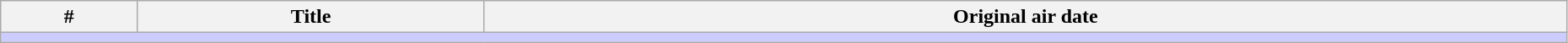<table class="wikitable" style="border: 0px;"  width="98%">
<tr>
<th>#</th>
<th>Title</th>
<th>Original air date</th>
</tr>
<tr>
<td colspan="4" bgcolor="#CCF"></td>
</tr>
<tr>
</tr>
</table>
